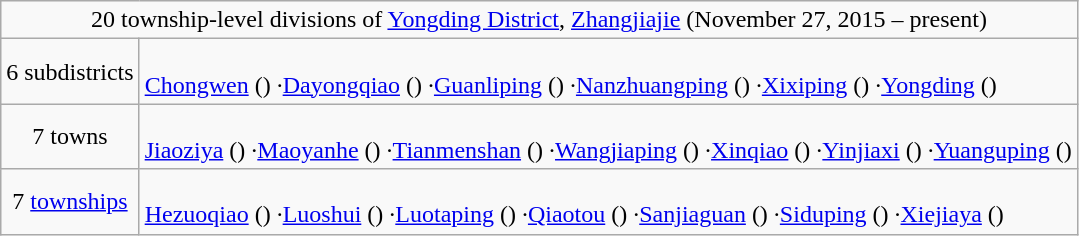<table class="wikitable">
<tr>
<td style="text-align:center;" colspan="2">20 township-level divisions of <a href='#'>Yongding District</a>, <a href='#'>Zhangjiajie</a> (November 27, 2015 – present)</td>
</tr>
<tr align=left>
<td align=center>6 subdistricts</td>
<td><br><a href='#'>Chongwen</a> ()
·<a href='#'>Dayongqiao</a> ()
·<a href='#'>Guanliping</a> ()
·<a href='#'>Nanzhuangping</a> ()
·<a href='#'>Xixiping</a> ()
·<a href='#'>Yongding</a> ()</td>
</tr>
<tr align=left>
<td align=center>7 towns</td>
<td><br><a href='#'>Jiaoziya</a> ()
·<a href='#'>Maoyanhe</a> ()
·<a href='#'>Tianmenshan</a> ()
·<a href='#'>Wangjiaping</a> ()
·<a href='#'>Xinqiao</a> ()
·<a href='#'>Yinjiaxi</a> ()
·<a href='#'>Yuanguping</a> ()</td>
</tr>
<tr align=left>
<td align=center>7 <a href='#'>townships</a></td>
<td><br><a href='#'>Hezuoqiao</a> ()
·<a href='#'>Luoshui</a> ()
·<a href='#'>Luotaping</a> ()
·<a href='#'>Qiaotou</a> ()
·<a href='#'>Sanjiaguan</a> ()
·<a href='#'>Siduping</a> ()
·<a href='#'>Xiejiaya</a> ()</td>
</tr>
</table>
